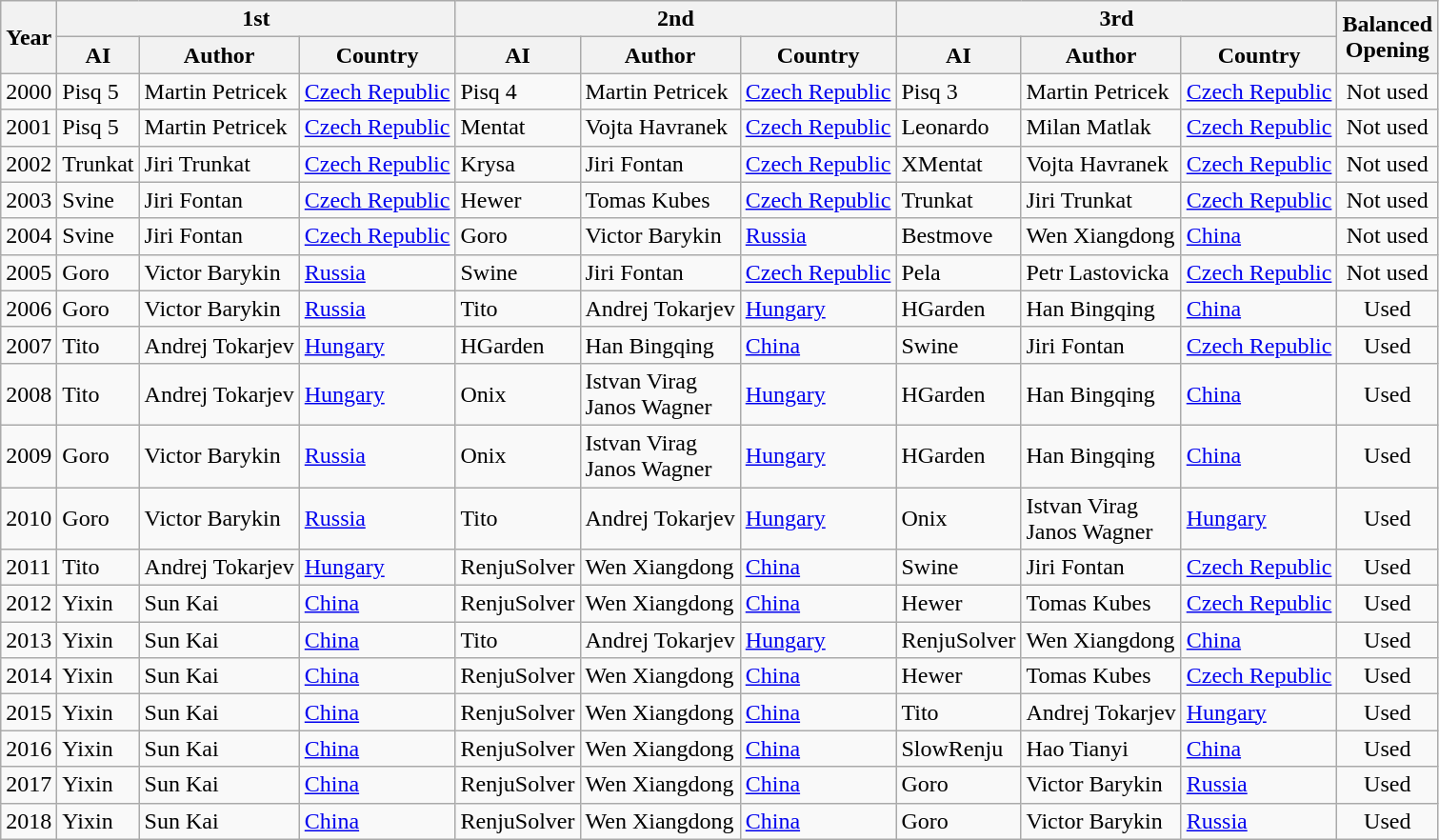<table class="wikitable">
<tr>
<th rowspan="2">Year</th>
<th colspan="3">1st</th>
<th colspan="3">2nd</th>
<th colspan="3">3rd</th>
<th rowspan="2">Balanced<br>Opening</th>
</tr>
<tr>
<th>AI</th>
<th>Author</th>
<th>Country</th>
<th>AI</th>
<th>Author</th>
<th>Country</th>
<th>AI</th>
<th>Author</th>
<th>Country</th>
</tr>
<tr>
<td>2000</td>
<td>Pisq 5</td>
<td>Martin Petricek</td>
<td><a href='#'>Czech Republic</a></td>
<td>Pisq 4</td>
<td>Martin Petricek</td>
<td><a href='#'>Czech Republic</a></td>
<td>Pisq 3</td>
<td>Martin Petricek</td>
<td><a href='#'>Czech Republic</a></td>
<td align=center>Not used</td>
</tr>
<tr>
<td>2001</td>
<td>Pisq 5</td>
<td>Martin Petricek</td>
<td><a href='#'>Czech Republic</a></td>
<td>Mentat</td>
<td>Vojta Havranek</td>
<td><a href='#'>Czech Republic</a></td>
<td>Leonardo</td>
<td>Milan Matlak</td>
<td><a href='#'>Czech Republic</a></td>
<td align=center>Not used</td>
</tr>
<tr>
<td>2002</td>
<td>Trunkat</td>
<td>Jiri Trunkat</td>
<td><a href='#'>Czech Republic</a></td>
<td>Krysa</td>
<td>Jiri Fontan</td>
<td><a href='#'>Czech Republic</a></td>
<td>XMentat</td>
<td>Vojta Havranek</td>
<td><a href='#'>Czech Republic</a></td>
<td align=center>Not used</td>
</tr>
<tr>
<td>2003</td>
<td>Svine</td>
<td>Jiri Fontan</td>
<td><a href='#'>Czech Republic</a></td>
<td>Hewer</td>
<td>Tomas Kubes</td>
<td><a href='#'>Czech Republic</a></td>
<td>Trunkat</td>
<td>Jiri Trunkat</td>
<td><a href='#'>Czech Republic</a></td>
<td align=center>Not used</td>
</tr>
<tr>
<td>2004</td>
<td>Svine</td>
<td>Jiri Fontan</td>
<td><a href='#'>Czech Republic</a></td>
<td>Goro</td>
<td>Victor Barykin</td>
<td><a href='#'>Russia</a></td>
<td>Bestmove</td>
<td>Wen Xiangdong</td>
<td><a href='#'>China</a></td>
<td align=center>Not used</td>
</tr>
<tr>
<td>2005</td>
<td>Goro</td>
<td>Victor Barykin</td>
<td><a href='#'>Russia</a></td>
<td>Swine</td>
<td>Jiri Fontan</td>
<td><a href='#'>Czech Republic</a></td>
<td>Pela</td>
<td>Petr Lastovicka</td>
<td><a href='#'>Czech Republic</a></td>
<td align=center>Not used</td>
</tr>
<tr>
<td>2006</td>
<td>Goro</td>
<td>Victor Barykin</td>
<td><a href='#'>Russia</a></td>
<td>Tito</td>
<td>Andrej Tokarjev</td>
<td><a href='#'>Hungary</a></td>
<td>HGarden</td>
<td>Han Bingqing</td>
<td><a href='#'>China</a></td>
<td align=center>Used</td>
</tr>
<tr>
<td>2007</td>
<td>Tito</td>
<td>Andrej Tokarjev</td>
<td><a href='#'>Hungary</a></td>
<td>HGarden</td>
<td>Han Bingqing</td>
<td><a href='#'>China</a></td>
<td>Swine</td>
<td>Jiri Fontan</td>
<td><a href='#'>Czech Republic</a></td>
<td align=center>Used</td>
</tr>
<tr>
<td>2008</td>
<td>Tito</td>
<td>Andrej Tokarjev</td>
<td><a href='#'>Hungary</a></td>
<td>Onix</td>
<td>Istvan Virag<br>Janos Wagner</td>
<td><a href='#'>Hungary</a></td>
<td>HGarden</td>
<td>Han Bingqing</td>
<td><a href='#'>China</a></td>
<td align=center>Used</td>
</tr>
<tr>
<td>2009</td>
<td>Goro</td>
<td>Victor Barykin</td>
<td><a href='#'>Russia</a></td>
<td>Onix</td>
<td>Istvan Virag<br>Janos Wagner</td>
<td><a href='#'>Hungary</a></td>
<td>HGarden</td>
<td>Han Bingqing</td>
<td><a href='#'>China</a></td>
<td align=center>Used</td>
</tr>
<tr>
<td>2010</td>
<td>Goro</td>
<td>Victor Barykin</td>
<td><a href='#'>Russia</a></td>
<td>Tito</td>
<td>Andrej Tokarjev</td>
<td><a href='#'>Hungary</a></td>
<td>Onix</td>
<td>Istvan Virag<br>Janos Wagner</td>
<td><a href='#'>Hungary</a></td>
<td align=center>Used</td>
</tr>
<tr>
<td>2011</td>
<td>Tito</td>
<td>Andrej Tokarjev</td>
<td><a href='#'>Hungary</a></td>
<td>RenjuSolver</td>
<td>Wen Xiangdong</td>
<td><a href='#'>China</a></td>
<td>Swine</td>
<td>Jiri Fontan</td>
<td><a href='#'>Czech Republic</a></td>
<td align=center>Used</td>
</tr>
<tr>
<td>2012</td>
<td>Yixin</td>
<td>Sun Kai</td>
<td><a href='#'>China</a></td>
<td>RenjuSolver</td>
<td>Wen Xiangdong</td>
<td><a href='#'>China</a></td>
<td>Hewer</td>
<td>Tomas Kubes</td>
<td><a href='#'>Czech Republic</a></td>
<td align=center>Used</td>
</tr>
<tr>
<td>2013</td>
<td>Yixin</td>
<td>Sun Kai</td>
<td><a href='#'>China</a></td>
<td>Tito</td>
<td>Andrej Tokarjev</td>
<td><a href='#'>Hungary</a></td>
<td>RenjuSolver</td>
<td>Wen Xiangdong</td>
<td><a href='#'>China</a></td>
<td align=center>Used</td>
</tr>
<tr>
<td>2014</td>
<td>Yixin</td>
<td>Sun Kai</td>
<td><a href='#'>China</a></td>
<td>RenjuSolver</td>
<td>Wen Xiangdong</td>
<td><a href='#'>China</a></td>
<td>Hewer</td>
<td>Tomas Kubes</td>
<td><a href='#'>Czech Republic</a></td>
<td align=center>Used</td>
</tr>
<tr>
<td>2015</td>
<td>Yixin</td>
<td>Sun Kai</td>
<td><a href='#'>China</a></td>
<td>RenjuSolver</td>
<td>Wen Xiangdong</td>
<td><a href='#'>China</a></td>
<td>Tito</td>
<td>Andrej Tokarjev</td>
<td><a href='#'>Hungary</a></td>
<td align=center>Used</td>
</tr>
<tr>
<td>2016</td>
<td>Yixin</td>
<td>Sun Kai</td>
<td><a href='#'>China</a></td>
<td>RenjuSolver</td>
<td>Wen Xiangdong</td>
<td><a href='#'>China</a></td>
<td>SlowRenju</td>
<td>Hao Tianyi</td>
<td><a href='#'>China</a></td>
<td align=center>Used</td>
</tr>
<tr>
<td>2017</td>
<td>Yixin</td>
<td>Sun Kai</td>
<td><a href='#'>China</a></td>
<td>RenjuSolver</td>
<td>Wen Xiangdong</td>
<td><a href='#'>China</a></td>
<td>Goro</td>
<td>Victor Barykin</td>
<td><a href='#'>Russia</a></td>
<td align=center>Used</td>
</tr>
<tr>
<td>2018</td>
<td>Yixin</td>
<td>Sun Kai</td>
<td><a href='#'>China</a></td>
<td>RenjuSolver</td>
<td>Wen Xiangdong</td>
<td><a href='#'>China</a></td>
<td>Goro</td>
<td>Victor Barykin</td>
<td><a href='#'>Russia</a></td>
<td align=center>Used</td>
</tr>
</table>
